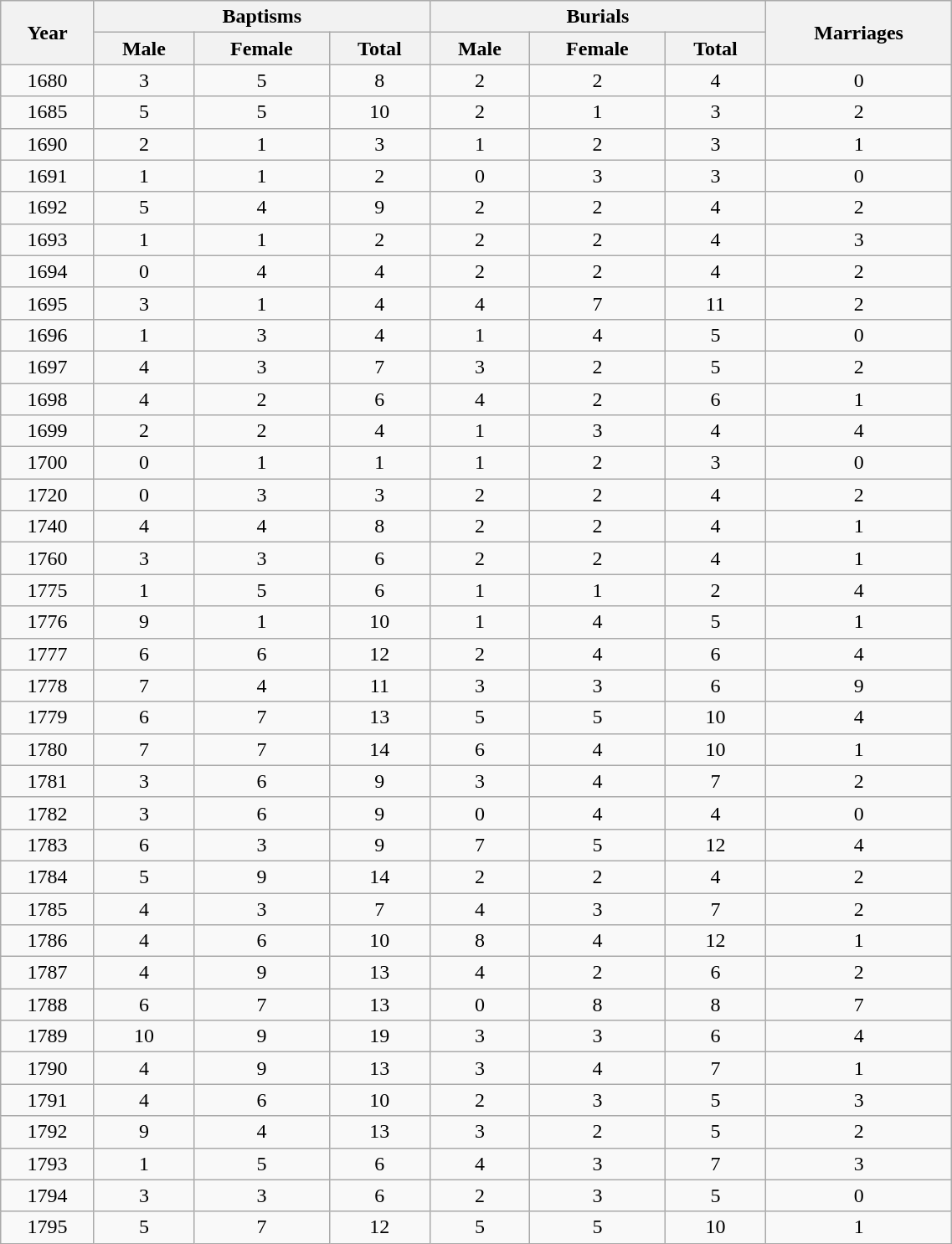<table class="wikitable" style="width:60%; text-align:center">
<tr>
<th rowspan=2>Year</th>
<th colspan=3>Baptisms</th>
<th colspan=3>Burials</th>
<th rowspan=2>Marriages</th>
</tr>
<tr>
<th>Male</th>
<th>Female</th>
<th>Total</th>
<th>Male</th>
<th>Female</th>
<th>Total</th>
</tr>
<tr>
<td>1680</td>
<td>3</td>
<td>5</td>
<td>8</td>
<td>2</td>
<td>2</td>
<td>4</td>
<td>0</td>
</tr>
<tr>
<td>1685</td>
<td>5</td>
<td>5</td>
<td>10</td>
<td>2</td>
<td>1</td>
<td>3</td>
<td>2</td>
</tr>
<tr>
<td>1690</td>
<td>2</td>
<td>1</td>
<td>3</td>
<td>1</td>
<td>2</td>
<td>3</td>
<td>1</td>
</tr>
<tr>
<td>1691</td>
<td>1</td>
<td>1</td>
<td>2</td>
<td>0</td>
<td>3</td>
<td>3</td>
<td>0</td>
</tr>
<tr>
<td>1692</td>
<td>5</td>
<td>4</td>
<td>9</td>
<td>2</td>
<td>2</td>
<td>4</td>
<td>2</td>
</tr>
<tr>
<td>1693</td>
<td>1</td>
<td>1</td>
<td>2</td>
<td>2</td>
<td>2</td>
<td>4</td>
<td>3</td>
</tr>
<tr>
<td>1694</td>
<td>0</td>
<td>4</td>
<td>4</td>
<td>2</td>
<td>2</td>
<td>4</td>
<td>2</td>
</tr>
<tr>
<td>1695</td>
<td>3</td>
<td>1</td>
<td>4</td>
<td>4</td>
<td>7</td>
<td>11</td>
<td>2</td>
</tr>
<tr>
<td>1696</td>
<td>1</td>
<td>3</td>
<td>4</td>
<td>1</td>
<td>4</td>
<td>5</td>
<td>0</td>
</tr>
<tr>
<td>1697</td>
<td>4</td>
<td>3</td>
<td>7</td>
<td>3</td>
<td>2</td>
<td>5</td>
<td>2</td>
</tr>
<tr>
<td>1698</td>
<td>4</td>
<td>2</td>
<td>6</td>
<td>4</td>
<td>2</td>
<td>6</td>
<td>1</td>
</tr>
<tr>
<td>1699</td>
<td>2</td>
<td>2</td>
<td>4</td>
<td>1</td>
<td>3</td>
<td>4</td>
<td>4</td>
</tr>
<tr>
<td>1700</td>
<td>0</td>
<td>1</td>
<td>1</td>
<td>1</td>
<td>2</td>
<td>3</td>
<td>0</td>
</tr>
<tr>
<td>1720</td>
<td>0</td>
<td>3</td>
<td>3</td>
<td>2</td>
<td>2</td>
<td>4</td>
<td>2</td>
</tr>
<tr>
<td>1740</td>
<td>4</td>
<td>4</td>
<td>8</td>
<td>2</td>
<td>2</td>
<td>4</td>
<td>1</td>
</tr>
<tr>
<td>1760</td>
<td>3</td>
<td>3</td>
<td>6</td>
<td>2</td>
<td>2</td>
<td>4</td>
<td>1</td>
</tr>
<tr>
<td>1775</td>
<td>1</td>
<td>5</td>
<td>6</td>
<td>1</td>
<td>1</td>
<td>2</td>
<td>4</td>
</tr>
<tr>
<td>1776</td>
<td>9</td>
<td>1</td>
<td>10</td>
<td>1</td>
<td>4</td>
<td>5</td>
<td>1</td>
</tr>
<tr>
<td>1777</td>
<td>6</td>
<td>6</td>
<td>12</td>
<td>2</td>
<td>4</td>
<td>6</td>
<td>4</td>
</tr>
<tr>
<td>1778</td>
<td>7</td>
<td>4</td>
<td>11</td>
<td>3</td>
<td>3</td>
<td>6</td>
<td>9</td>
</tr>
<tr>
<td>1779</td>
<td>6</td>
<td>7</td>
<td>13</td>
<td>5</td>
<td>5</td>
<td>10</td>
<td>4</td>
</tr>
<tr>
<td>1780</td>
<td>7</td>
<td>7</td>
<td>14</td>
<td>6</td>
<td>4</td>
<td>10</td>
<td>1</td>
</tr>
<tr>
<td>1781</td>
<td>3</td>
<td>6</td>
<td>9</td>
<td>3</td>
<td>4</td>
<td>7</td>
<td>2</td>
</tr>
<tr>
<td>1782</td>
<td>3</td>
<td>6</td>
<td>9</td>
<td>0</td>
<td>4</td>
<td>4</td>
<td>0</td>
</tr>
<tr>
<td>1783</td>
<td>6</td>
<td>3</td>
<td>9</td>
<td>7</td>
<td>5</td>
<td>12</td>
<td>4</td>
</tr>
<tr>
<td>1784</td>
<td>5</td>
<td>9</td>
<td>14</td>
<td>2</td>
<td>2</td>
<td>4</td>
<td>2</td>
</tr>
<tr>
<td>1785</td>
<td>4</td>
<td>3</td>
<td>7</td>
<td>4</td>
<td>3</td>
<td>7</td>
<td>2</td>
</tr>
<tr>
<td>1786</td>
<td>4</td>
<td>6</td>
<td>10</td>
<td>8</td>
<td>4</td>
<td>12</td>
<td>1</td>
</tr>
<tr>
<td>1787</td>
<td>4</td>
<td>9</td>
<td>13</td>
<td>4</td>
<td>2</td>
<td>6</td>
<td>2</td>
</tr>
<tr>
<td>1788</td>
<td>6</td>
<td>7</td>
<td>13</td>
<td>0</td>
<td>8</td>
<td>8</td>
<td>7</td>
</tr>
<tr>
<td>1789</td>
<td>10</td>
<td>9</td>
<td>19</td>
<td>3</td>
<td>3</td>
<td>6</td>
<td>4</td>
</tr>
<tr>
<td>1790</td>
<td>4</td>
<td>9</td>
<td>13</td>
<td>3</td>
<td>4</td>
<td>7</td>
<td>1</td>
</tr>
<tr>
<td>1791</td>
<td>4</td>
<td>6</td>
<td>10</td>
<td>2</td>
<td>3</td>
<td>5</td>
<td>3</td>
</tr>
<tr>
<td>1792</td>
<td>9</td>
<td>4</td>
<td>13</td>
<td>3</td>
<td>2</td>
<td>5</td>
<td>2</td>
</tr>
<tr>
<td>1793</td>
<td>1</td>
<td>5</td>
<td>6</td>
<td>4</td>
<td>3</td>
<td>7</td>
<td>3</td>
</tr>
<tr>
<td>1794</td>
<td>3</td>
<td>3</td>
<td>6</td>
<td>2</td>
<td>3</td>
<td>5</td>
<td>0</td>
</tr>
<tr>
<td>1795</td>
<td>5</td>
<td>7</td>
<td>12</td>
<td>5</td>
<td>5</td>
<td>10</td>
<td>1</td>
</tr>
</table>
